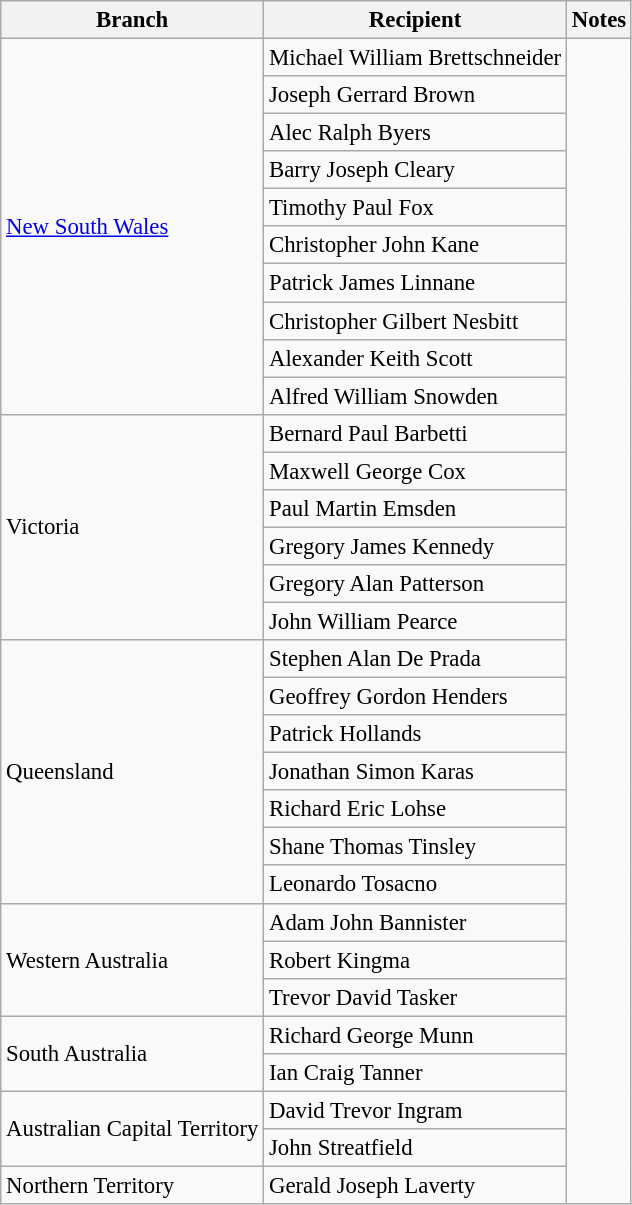<table class="wikitable" style="font-size:95%;">
<tr>
<th>Branch</th>
<th>Recipient</th>
<th>Notes</th>
</tr>
<tr>
<td rowspan=10><a href='#'>New South Wales</a></td>
<td>Michael William Brettschneider</td>
<td rowspan=31></td>
</tr>
<tr>
<td>Joseph Gerrard Brown</td>
</tr>
<tr>
<td>Alec Ralph Byers</td>
</tr>
<tr>
<td>Barry Joseph Cleary</td>
</tr>
<tr>
<td>Timothy Paul Fox</td>
</tr>
<tr>
<td>Christopher John Kane</td>
</tr>
<tr>
<td>Patrick James Linnane</td>
</tr>
<tr>
<td>Christopher Gilbert Nesbitt</td>
</tr>
<tr>
<td>Alexander Keith Scott</td>
</tr>
<tr>
<td>Alfred William Snowden</td>
</tr>
<tr>
<td rowspan=6>Victoria</td>
<td>Bernard Paul Barbetti</td>
</tr>
<tr>
<td>Maxwell George Cox </td>
</tr>
<tr>
<td>Paul Martin Emsden</td>
</tr>
<tr>
<td>Gregory James Kennedy</td>
</tr>
<tr>
<td>Gregory Alan Patterson</td>
</tr>
<tr>
<td>John William Pearce</td>
</tr>
<tr>
<td rowspan=7>Queensland</td>
<td>Stephen Alan De Prada</td>
</tr>
<tr>
<td>Geoffrey Gordon Henders</td>
</tr>
<tr>
<td>Patrick Hollands</td>
</tr>
<tr>
<td>Jonathan Simon Karas</td>
</tr>
<tr>
<td>Richard Eric Lohse</td>
</tr>
<tr>
<td>Shane Thomas Tinsley</td>
</tr>
<tr>
<td>Leonardo Tosacno</td>
</tr>
<tr>
<td rowspan=3>Western Australia</td>
<td>Adam John Bannister</td>
</tr>
<tr>
<td>Robert Kingma</td>
</tr>
<tr>
<td>Trevor David Tasker</td>
</tr>
<tr>
<td rowspan=2>South Australia</td>
<td>Richard George Munn</td>
</tr>
<tr>
<td>Ian Craig Tanner</td>
</tr>
<tr>
<td rowspan=2>Australian Capital Territory</td>
<td>David Trevor Ingram</td>
</tr>
<tr>
<td>John Streatfield</td>
</tr>
<tr>
<td>Northern Territory</td>
<td>Gerald Joseph Laverty</td>
</tr>
</table>
